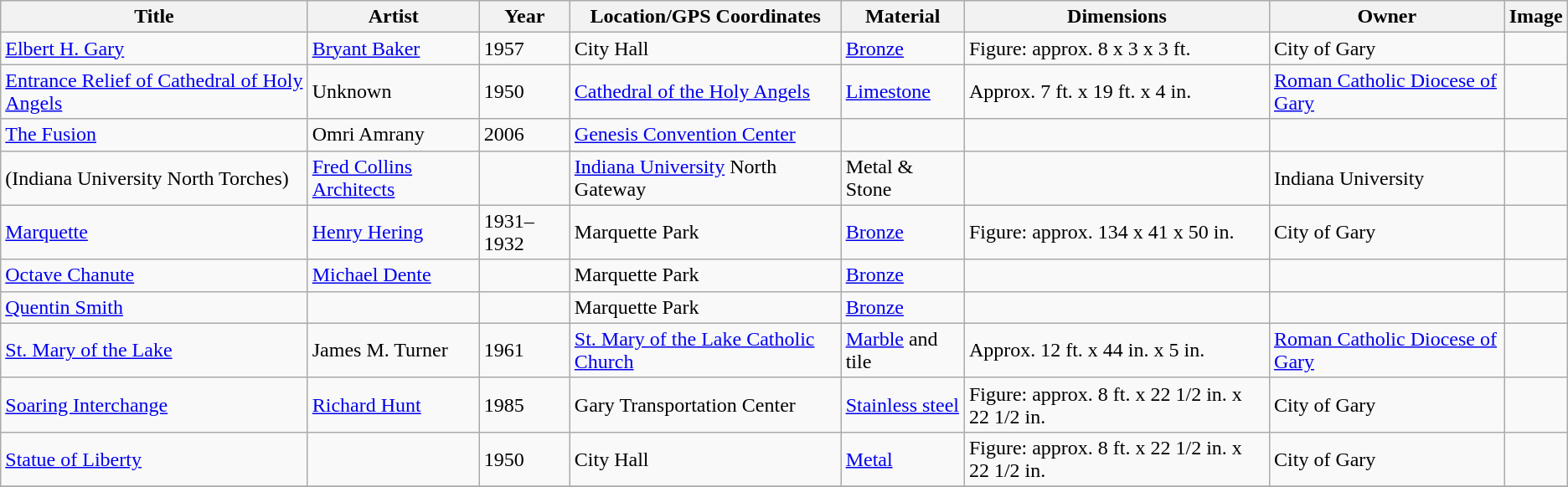<table class="wikitable sortable">
<tr>
<th>Title</th>
<th>Artist</th>
<th>Year</th>
<th>Location/GPS Coordinates</th>
<th>Material</th>
<th>Dimensions</th>
<th>Owner</th>
<th>Image</th>
</tr>
<tr>
<td><a href='#'>Elbert H. Gary</a></td>
<td><a href='#'>Bryant Baker</a></td>
<td>1957</td>
<td>City Hall </td>
<td><a href='#'>Bronze</a></td>
<td>Figure: approx. 8 x 3 x 3 ft.</td>
<td>City of Gary</td>
<td></td>
</tr>
<tr>
<td><a href='#'>Entrance Relief of Cathedral of Holy Angels</a></td>
<td>Unknown</td>
<td>1950</td>
<td><a href='#'>Cathedral of the Holy Angels</a></td>
<td><a href='#'>Limestone</a></td>
<td>Approx. 7 ft. x 19 ft. x 4 in.</td>
<td><a href='#'>Roman Catholic Diocese of Gary</a></td>
<td></td>
</tr>
<tr>
<td><a href='#'>The Fusion</a></td>
<td>Omri Amrany</td>
<td>2006</td>
<td><a href='#'>Genesis Convention Center</a> </td>
<td></td>
<td></td>
<td></td>
<td></td>
</tr>
<tr>
<td>(Indiana University North Torches)</td>
<td><a href='#'>Fred Collins Architects</a></td>
<td></td>
<td><a href='#'>Indiana University</a> North Gateway </td>
<td>Metal & Stone</td>
<td></td>
<td>Indiana University</td>
<td></td>
</tr>
<tr>
<td><a href='#'>Marquette</a></td>
<td><a href='#'>Henry Hering</a></td>
<td>1931–1932</td>
<td>Marquette Park</td>
<td><a href='#'>Bronze</a></td>
<td>Figure: approx. 134 x 41 x 50 in.</td>
<td>City of Gary</td>
<td></td>
</tr>
<tr>
<td><a href='#'>Octave Chanute</a></td>
<td><a href='#'>Michael Dente</a></td>
<td></td>
<td>Marquette Park</td>
<td><a href='#'>Bronze</a></td>
<td></td>
<td></td>
<td></td>
</tr>
<tr>
<td><a href='#'>Quentin Smith</a></td>
<td></td>
<td></td>
<td>Marquette Park</td>
<td><a href='#'>Bronze</a></td>
<td></td>
<td></td>
<td></td>
</tr>
<tr>
<td><a href='#'>St. Mary of the Lake</a></td>
<td>James M. Turner</td>
<td>1961</td>
<td><a href='#'>St. Mary of the Lake Catholic Church</a></td>
<td><a href='#'>Marble</a> and tile</td>
<td>Approx. 12 ft. x 44 in. x 5 in.</td>
<td><a href='#'>Roman Catholic Diocese of Gary</a></td>
<td></td>
</tr>
<tr>
<td><a href='#'>Soaring Interchange</a></td>
<td><a href='#'>Richard Hunt</a></td>
<td>1985</td>
<td>Gary Transportation Center </td>
<td><a href='#'>Stainless steel</a></td>
<td>Figure: approx. 8 ft. x 22 1/2 in. x 22 1/2 in.</td>
<td>City of Gary</td>
<td></td>
</tr>
<tr>
<td><a href='#'>Statue of Liberty</a></td>
<td></td>
<td>1950</td>
<td>City Hall</td>
<td><a href='#'>Metal</a></td>
<td>Figure: approx. 8 ft. x 22 1/2 in. x 22 1/2 in.</td>
<td>City of Gary</td>
<td></td>
</tr>
<tr>
</tr>
</table>
